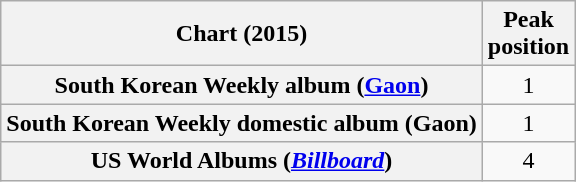<table class="wikitable sortable plainrowheaders" style="text-align:center">
<tr>
<th>Chart (2015)</th>
<th>Peak<br>position</th>
</tr>
<tr>
<th scope="row">South Korean Weekly album (<a href='#'>Gaon</a>)</th>
<td>1</td>
</tr>
<tr>
<th scope="row">South Korean Weekly domestic album (Gaon)</th>
<td>1</td>
</tr>
<tr>
<th scope="row">US World Albums (<em><a href='#'>Billboard</a></em>)</th>
<td>4</td>
</tr>
</table>
